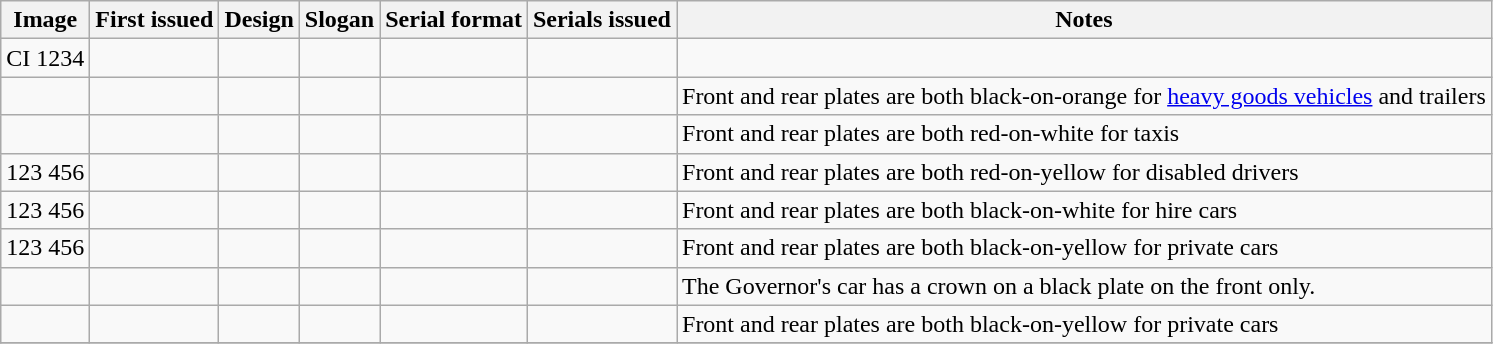<table class="wikitable">
<tr>
<th>Image</th>
<th>First issued</th>
<th>Design</th>
<th>Slogan</th>
<th>Serial format</th>
<th>Serials issued</th>
<th>Notes</th>
</tr>
<tr>
<td><div>CI 1234</div></td>
<td></td>
<td></td>
<td></td>
<td></td>
<td></td>
<td></td>
</tr>
<tr>
<td></td>
<td></td>
<td></td>
<td></td>
<td></td>
<td></td>
<td>Front and rear plates are both black-on-orange for <a href='#'>heavy goods vehicles</a> and trailers</td>
</tr>
<tr>
<td></td>
<td></td>
<td></td>
<td></td>
<td></td>
<td></td>
<td>Front and rear plates are both red-on-white for taxis</td>
</tr>
<tr>
<td><div>123 456</div></td>
<td></td>
<td></td>
<td></td>
<td></td>
<td></td>
<td>Front and rear plates are both red-on-yellow for disabled drivers</td>
</tr>
<tr>
<td><div>123 456</div></td>
<td></td>
<td></td>
<td></td>
<td></td>
<td></td>
<td>Front and rear plates are both black-on-white for hire cars</td>
</tr>
<tr>
<td><div>123 456</div></td>
<td></td>
<td></td>
<td></td>
<td></td>
<td></td>
<td>Front and rear plates are both black-on-yellow for private cars</td>
</tr>
<tr>
<td><div></div> </td>
<td></td>
<td></td>
<td></td>
<td></td>
<td></td>
<td>The Governor's car has a crown on a black plate on the front only.</td>
</tr>
<tr>
<td></td>
<td></td>
<td></td>
<td></td>
<td></td>
<td></td>
<td>Front and rear plates are both black-on-yellow for private cars</td>
</tr>
<tr>
</tr>
</table>
